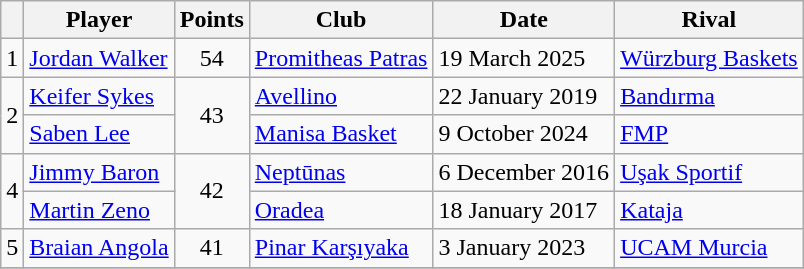<table class="wikitable">
<tr>
<th></th>
<th>Player</th>
<th>Points</th>
<th>Club</th>
<th>Date</th>
<th>Rival</th>
</tr>
<tr>
<td align=center>1</td>
<td> <a href='#'>Jordan Walker</a></td>
<td align=center>54</td>
<td> <a href='#'>Promitheas Patras</a></td>
<td>19 March 2025</td>
<td> <a href='#'>Würzburg Baskets</a></td>
</tr>
<tr>
<td rowspan=2 align=center>2</td>
<td> <a href='#'>Keifer Sykes</a></td>
<td rowspan=2 align=center>43</td>
<td> <a href='#'>Avellino</a></td>
<td>22 January 2019</td>
<td> <a href='#'>Bandırma</a></td>
</tr>
<tr>
<td> <a href='#'>Saben Lee</a></td>
<td> <a href='#'>Manisa Basket</a></td>
<td>9 October 2024</td>
<td> <a href='#'>FMP</a></td>
</tr>
<tr>
<td rowspan=2 align=center>4</td>
<td> <a href='#'>Jimmy Baron</a></td>
<td rowspan=2 align=center>42</td>
<td> <a href='#'>Neptūnas</a></td>
<td>6 December 2016</td>
<td> <a href='#'>Uşak Sportif</a></td>
</tr>
<tr>
<td> <a href='#'>Martin Zeno</a></td>
<td> <a href='#'>Oradea</a></td>
<td>18 January 2017</td>
<td> <a href='#'>Kataja</a></td>
</tr>
<tr>
<td align=center>5</td>
<td> <a href='#'>Braian Angola</a></td>
<td align=center>41</td>
<td> <a href='#'>Pinar Karşıyaka</a></td>
<td>3 January 2023</td>
<td> <a href='#'>UCAM Murcia</a></td>
</tr>
<tr>
</tr>
</table>
